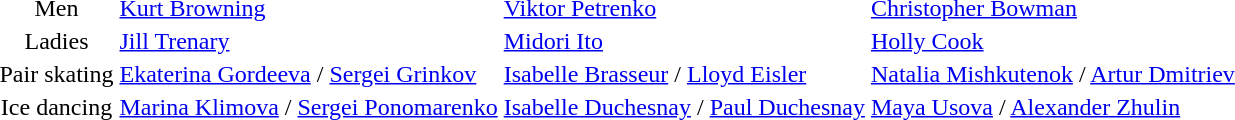<table>
<tr>
<td align=center>Men</td>
<td> <a href='#'>Kurt Browning</a></td>
<td> <a href='#'>Viktor Petrenko</a></td>
<td> <a href='#'>Christopher Bowman</a></td>
</tr>
<tr>
<td align=center>Ladies</td>
<td> <a href='#'>Jill Trenary</a></td>
<td> <a href='#'>Midori Ito</a></td>
<td> <a href='#'>Holly Cook</a></td>
</tr>
<tr>
<td align=center>Pair skating</td>
<td> <a href='#'>Ekaterina Gordeeva</a> / <a href='#'>Sergei Grinkov</a></td>
<td> <a href='#'>Isabelle Brasseur</a> / <a href='#'>Lloyd Eisler</a></td>
<td> <a href='#'>Natalia Mishkutenok</a> / <a href='#'>Artur Dmitriev</a></td>
</tr>
<tr>
<td align=center>Ice dancing</td>
<td> <a href='#'>Marina Klimova</a> / <a href='#'>Sergei Ponomarenko</a></td>
<td> <a href='#'>Isabelle Duchesnay</a> / <a href='#'>Paul Duchesnay</a></td>
<td> <a href='#'>Maya Usova</a> / <a href='#'>Alexander Zhulin</a></td>
</tr>
</table>
